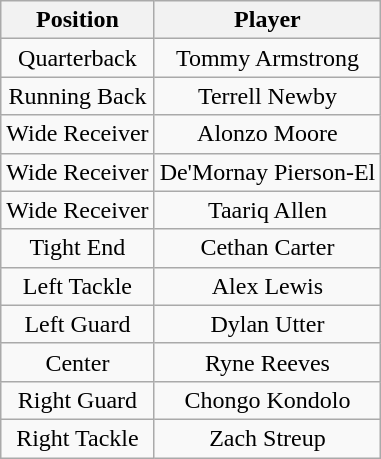<table class="wikitable" style="text-align: center;">
<tr>
<th>Position</th>
<th>Player</th>
</tr>
<tr>
<td>Quarterback</td>
<td>Tommy Armstrong</td>
</tr>
<tr>
<td>Running Back</td>
<td>Terrell Newby</td>
</tr>
<tr>
<td>Wide Receiver</td>
<td>Alonzo Moore</td>
</tr>
<tr>
<td>Wide Receiver</td>
<td>De'Mornay Pierson-El</td>
</tr>
<tr>
<td>Wide Receiver</td>
<td>Taariq Allen</td>
</tr>
<tr>
<td>Tight End</td>
<td>Cethan Carter</td>
</tr>
<tr>
<td>Left Tackle</td>
<td>Alex Lewis</td>
</tr>
<tr>
<td>Left Guard</td>
<td>Dylan Utter</td>
</tr>
<tr>
<td>Center</td>
<td>Ryne Reeves</td>
</tr>
<tr>
<td>Right Guard</td>
<td>Chongo Kondolo</td>
</tr>
<tr>
<td>Right Tackle</td>
<td>Zach Streup</td>
</tr>
</table>
